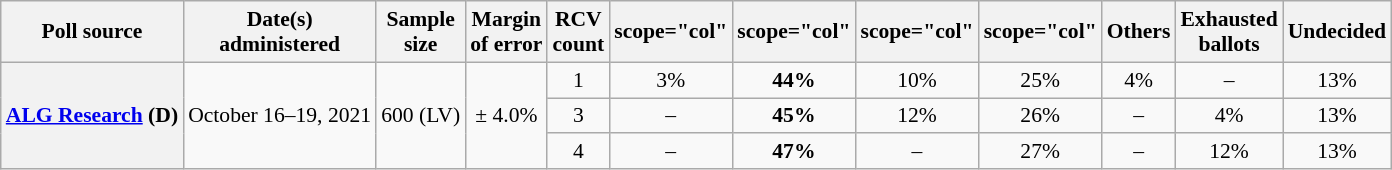<table class="wikitable plainrowheaders" style="text-align:center; font-size:90%;">
<tr>
<th scope="col">Poll source</th>
<th scope="col">Date(s)<br>administered</th>
<th scope="col">Sample<br>size</th>
<th scope="col">Margin<br>of error</th>
<th scope="col">RCV<br>count</th>
<th>scope="col" </th>
<th>scope="col" </th>
<th>scope="col" </th>
<th>scope="col" </th>
<th scope="col">Others</th>
<th scope="col">Exhausted<br>ballots</th>
<th scope="col">Undecided</th>
</tr>
<tr>
<th scope="row" rowspan="3"><a href='#'>ALG Research</a> (D)</th>
<td rowspan="3">October 16–19, 2021</td>
<td rowspan="3">600 (LV)</td>
<td rowspan="3">± 4.0%</td>
<td>1</td>
<td>3%</td>
<td><strong>44%</strong></td>
<td>10%</td>
<td>25%</td>
<td>4%</td>
<td>–</td>
<td>13%</td>
</tr>
<tr>
<td>3</td>
<td>–</td>
<td><strong>45%</strong></td>
<td>12%</td>
<td>26%</td>
<td>–</td>
<td>4%</td>
<td>13%</td>
</tr>
<tr>
<td>4</td>
<td>–</td>
<td><strong>47%</strong></td>
<td>–</td>
<td>27%</td>
<td>–</td>
<td>12%</td>
<td>13%</td>
</tr>
</table>
